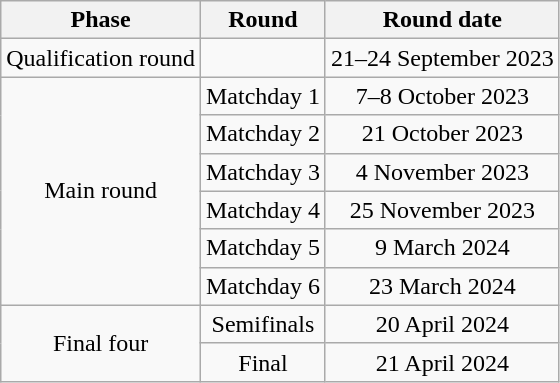<table class="wikitable" style="text-align:center">
<tr>
<th>Phase</th>
<th>Round</th>
<th>Round date</th>
</tr>
<tr>
<td>Qualification round</td>
<td></td>
<td>21–24 September 2023</td>
</tr>
<tr>
<td rowspan=6>Main round</td>
<td>Matchday 1</td>
<td>7–8 October 2023</td>
</tr>
<tr>
<td>Matchday 2</td>
<td>21 October 2023</td>
</tr>
<tr>
<td>Matchday 3</td>
<td>4 November 2023</td>
</tr>
<tr>
<td>Matchday 4</td>
<td>25 November 2023</td>
</tr>
<tr>
<td>Matchday 5</td>
<td>9 March 2024</td>
</tr>
<tr>
<td>Matchday 6</td>
<td>23 March 2024</td>
</tr>
<tr>
<td rowspan=2>Final four</td>
<td>Semifinals</td>
<td>20 April 2024</td>
</tr>
<tr>
<td>Final</td>
<td>21 April 2024</td>
</tr>
</table>
